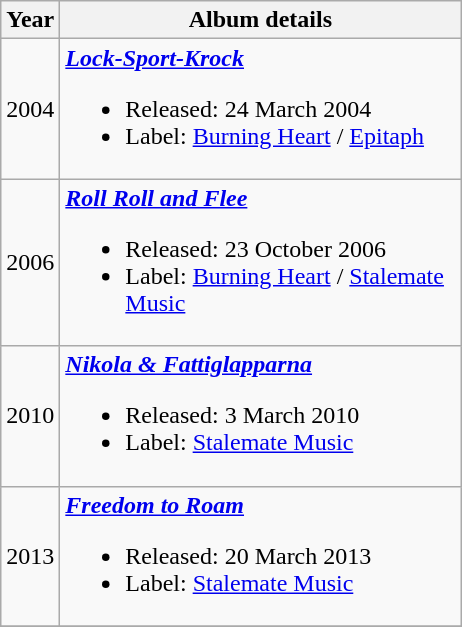<table class="wikitable">
<tr>
<th>Year</th>
<th style="width:260px;">Album details</th>
</tr>
<tr>
<td>2004</td>
<td><strong><em><a href='#'>Lock-Sport-Krock</a></em></strong><br><ul><li>Released: 24 March 2004</li><li>Label: <a href='#'>Burning Heart</a> / <a href='#'>Epitaph</a></li></ul></td>
</tr>
<tr>
<td>2006</td>
<td><strong><em><a href='#'>Roll Roll and Flee</a></em></strong><br><ul><li>Released: 23 October 2006</li><li>Label: <a href='#'>Burning Heart</a> / <a href='#'>Stalemate Music</a></li></ul></td>
</tr>
<tr>
<td>2010</td>
<td><strong><em><a href='#'>Nikola & Fattiglapparna</a></em></strong><br><ul><li>Released: 3 March 2010</li><li>Label: <a href='#'>Stalemate Music</a></li></ul></td>
</tr>
<tr>
<td>2013</td>
<td><strong><em><a href='#'>Freedom to Roam</a></em></strong><br><ul><li>Released: 20 March 2013</li><li>Label: <a href='#'>Stalemate Music</a></li></ul></td>
</tr>
<tr>
</tr>
</table>
